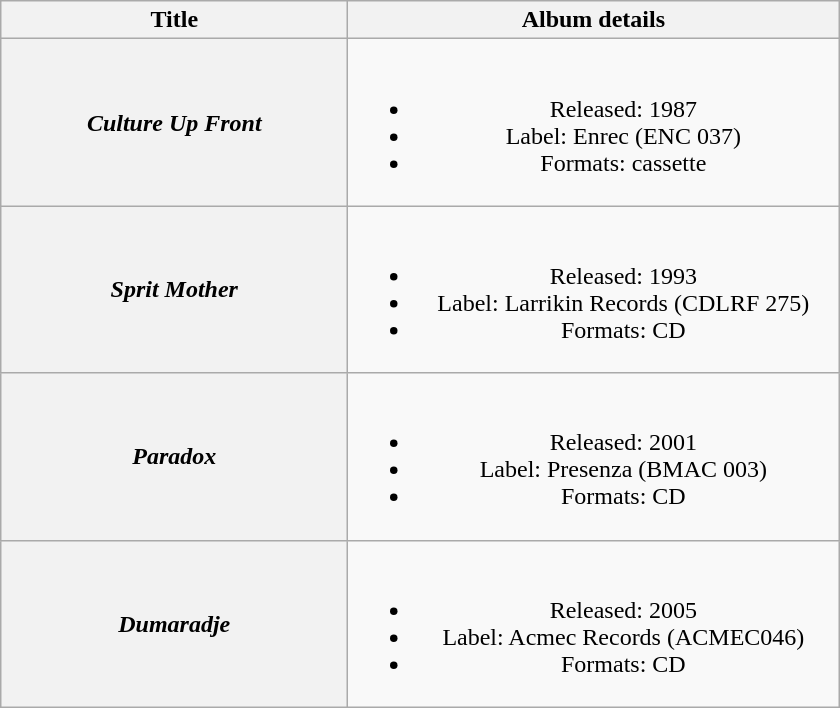<table class="wikitable plainrowheaders" style="text-align:center;">
<tr>
<th scope="col" rowspan="1" style="width:14em;">Title</th>
<th scope="col" rowspan="1" style="width:20em;">Album details</th>
</tr>
<tr>
<th scope="row"><em>Culture Up Front</em></th>
<td><br><ul><li>Released: 1987</li><li>Label: Enrec (ENC 037)</li><li>Formats: cassette</li></ul></td>
</tr>
<tr>
<th scope="row"><em>Sprit Mother</em></th>
<td><br><ul><li>Released: 1993</li><li>Label: Larrikin Records (CDLRF 275)</li><li>Formats: CD</li></ul></td>
</tr>
<tr>
<th scope="row"><em>Paradox</em></th>
<td><br><ul><li>Released: 2001</li><li>Label: Presenza (BMAC 003)</li><li>Formats: CD</li></ul></td>
</tr>
<tr>
<th scope="row"><em>Dumaradje</em></th>
<td><br><ul><li>Released: 2005</li><li>Label: Acmec Records (ACMEC046)</li><li>Formats: CD</li></ul></td>
</tr>
</table>
